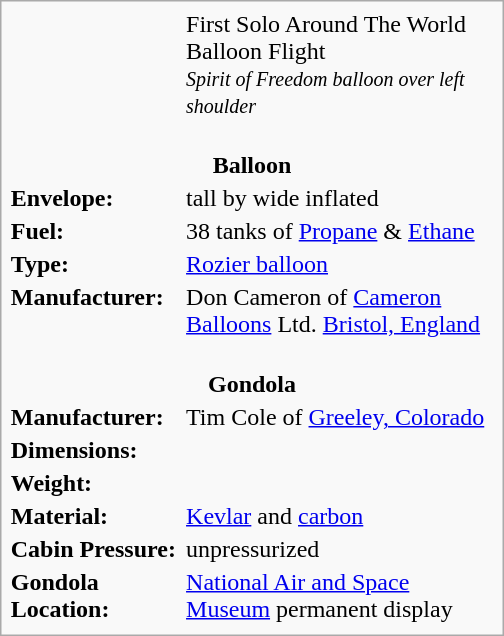<table class="infobox" style="width: 21em; text-align: left;">
<tr>
<td></td>
<td>First Solo Around The World Balloon Flight<br><small><em>Spirit of Freedom balloon over left shoulder</small></td>
</tr>
<tr>
<th align= "center" colspan="2"><br><strong>Balloon</strong></th>
</tr>
<tr>
<td><strong>Envelope:</strong></td>
<td> tall by  wide inflated</td>
</tr>
<tr>
<th>Fuel:</th>
<td>38 tanks of <a href='#'>Propane</a> & <a href='#'>Ethane</a></td>
</tr>
<tr>
<th>Type:</th>
<td><a href='#'>Rozier balloon</a></td>
</tr>
<tr>
<th>Manufacturer:</th>
<td>Don Cameron of <a href='#'>Cameron Balloons</a> Ltd. <a href='#'>Bristol, England</a></td>
</tr>
<tr>
<th align="center" colspan="2"><br><strong>Gondola</strong></th>
</tr>
<tr>
<th>Manufacturer:</th>
<td>Tim Cole of <a href='#'>Greeley, Colorado</a></td>
</tr>
<tr>
<th>Dimensions:</th>
<td></td>
</tr>
<tr>
<th>Weight:</th>
<td></td>
</tr>
<tr>
<th>Material:</th>
<td><a href='#'>Kevlar</a> and <a href='#'>carbon</a></td>
</tr>
<tr>
<th>Cabin Pressure:</th>
<td>unpressurized</td>
</tr>
<tr>
<th>Gondola Location:</th>
<td><a href='#'>National Air and Space Museum</a> permanent display</td>
</tr>
<tr>
</tr>
</table>
